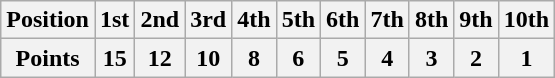<table class="wikitable">
<tr>
<th>Position</th>
<th>1st</th>
<th>2nd</th>
<th>3rd</th>
<th>4th</th>
<th>5th</th>
<th>6th</th>
<th>7th</th>
<th>8th</th>
<th>9th</th>
<th>10th</th>
</tr>
<tr>
<th>Points</th>
<th>15</th>
<th>12</th>
<th>10</th>
<th>8</th>
<th>6</th>
<th>5</th>
<th>4</th>
<th>3</th>
<th>2</th>
<th>1</th>
</tr>
</table>
